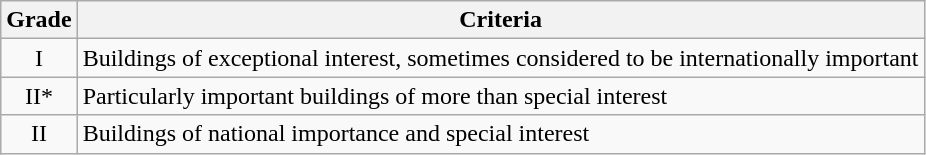<table class="wikitable">
<tr>
<th>Grade</th>
<th>Criteria</th>
</tr>
<tr>
<td align="center" >I</td>
<td>Buildings of exceptional interest, sometimes considered to be internationally important</td>
</tr>
<tr>
<td align="center" >II*</td>
<td>Particularly important buildings of more than special interest</td>
</tr>
<tr>
<td align="center" >II</td>
<td>Buildings of national importance and special interest</td>
</tr>
</table>
